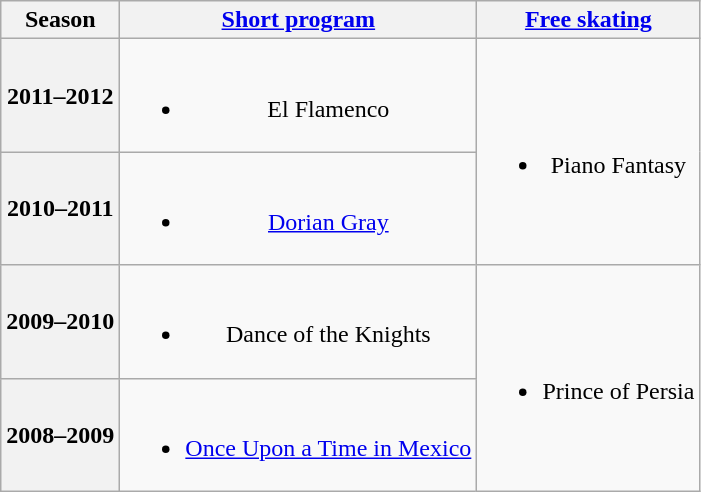<table class="wikitable" style="text-align:center">
<tr>
<th>Season</th>
<th><a href='#'>Short program</a></th>
<th><a href='#'>Free skating</a></th>
</tr>
<tr>
<th>2011–2012 <br> </th>
<td><br><ul><li>El Flamenco</li></ul></td>
<td rowspan=2><br><ul><li>Piano Fantasy <br></li></ul></td>
</tr>
<tr>
<th>2010–2011 <br> </th>
<td><br><ul><li><a href='#'>Dorian Gray</a> <br></li></ul></td>
</tr>
<tr>
<th>2009–2010 <br> </th>
<td><br><ul><li>Dance of the Knights <br></li></ul></td>
<td rowspan=2><br><ul><li>Prince of Persia <br></li></ul></td>
</tr>
<tr>
<th>2008–2009 <br> </th>
<td><br><ul><li><a href='#'>Once Upon a Time in Mexico</a> <br></li></ul></td>
</tr>
</table>
